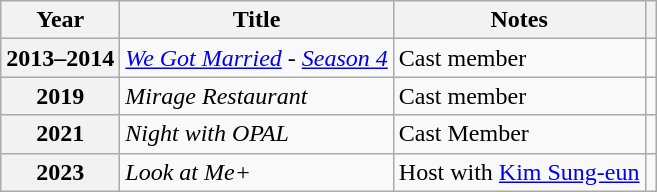<table class="wikitable plainrowheaders sortable">
<tr>
<th scope="col">Year</th>
<th scope="col">Title</th>
<th scope="col">Notes</th>
<th scope="col" class="unsortable"></th>
</tr>
<tr>
<th scope="row">2013–2014</th>
<td><em><a href='#'>We Got Married</a> - <a href='#'>Season 4</a></em></td>
<td>Cast member <br> </td>
<td style="text-align:center"></td>
</tr>
<tr>
<th scope="row">2019</th>
<td><em>Mirage Restaurant</em></td>
<td>Cast member</td>
<td style="text-align:center"></td>
</tr>
<tr>
<th scope="row">2021</th>
<td><em>Night with OPAL</em></td>
<td>Cast Member</td>
<td style="text-align:center"></td>
</tr>
<tr>
<th scope="row">2023</th>
<td><em>Look at Me+</em></td>
<td>Host with <a href='#'>Kim Sung-eun</a></td>
<td style="text-align:center"></td>
</tr>
</table>
